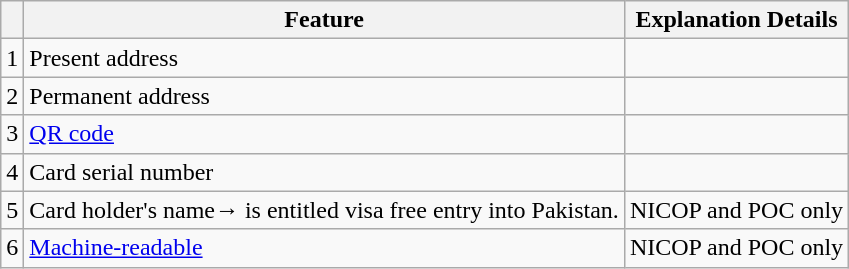<table class="wikitable">
<tr>
<th></th>
<th>Feature</th>
<th>Explanation Details</th>
</tr>
<tr>
<td>1</td>
<td>Present address</td>
<td></td>
</tr>
<tr>
<td>2</td>
<td>Permanent address</td>
<td></td>
</tr>
<tr>
<td>3</td>
<td><a href='#'>QR code</a></td>
<td></td>
</tr>
<tr>
<td>4</td>
<td>Card serial number</td>
<td></td>
</tr>
<tr>
<td>5</td>
<td>Card holder's name→ is entitled visa free entry into Pakistan.</td>
<td>NICOP and POC only</td>
</tr>
<tr>
<td>6</td>
<td><a href='#'>Machine-readable</a></td>
<td>NICOP and POC only</td>
</tr>
</table>
